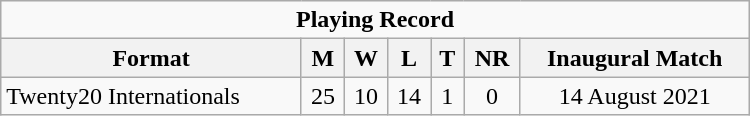<table class="wikitable" style="text-align: center; width: 500px;">
<tr>
<td colspan=7 align="center"><strong>Playing Record</strong></td>
</tr>
<tr>
<th>Format</th>
<th>M</th>
<th>W</th>
<th>L</th>
<th>T</th>
<th>NR</th>
<th>Inaugural Match</th>
</tr>
<tr>
<td align="left">Twenty20 Internationals</td>
<td>25</td>
<td>10</td>
<td>14</td>
<td>1</td>
<td>0</td>
<td>14 August 2021</td>
</tr>
</table>
